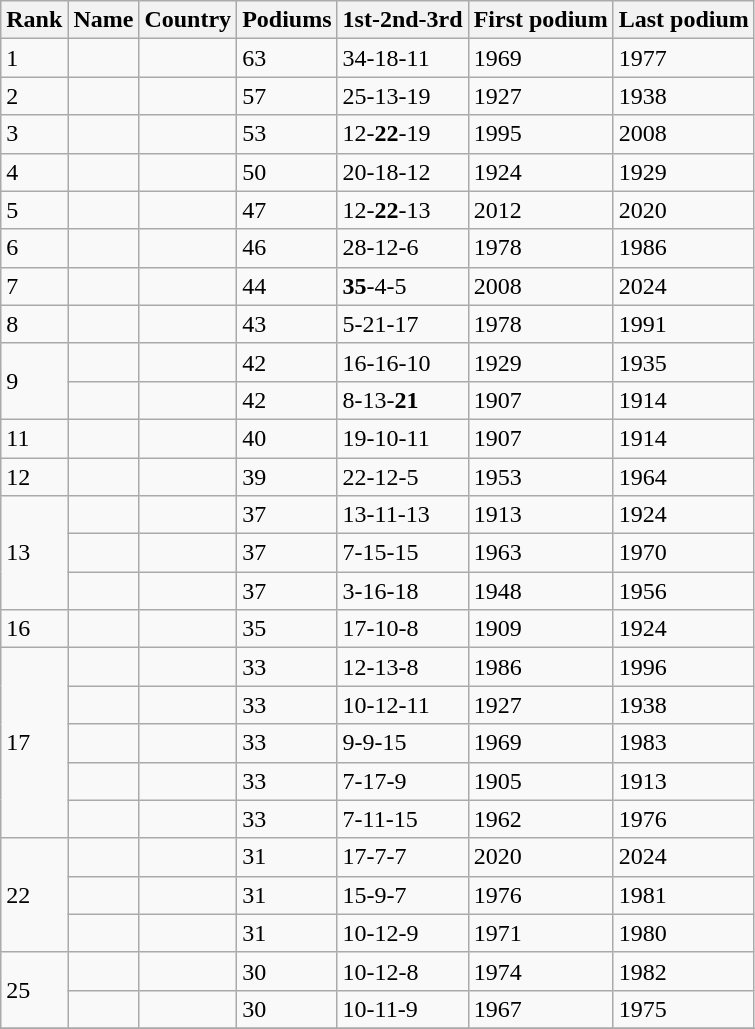<table class="wikitable sortable">
<tr>
<th>Rank</th>
<th>Name</th>
<th>Country </th>
<th>Podiums</th>
<th>1st-2nd-3rd</th>
<th>First podium</th>
<th>Last podium</th>
</tr>
<tr>
<td rowspan=1>1</td>
<td></td>
<td></td>
<td>63</td>
<td>34-18-11</td>
<td>1969</td>
<td>1977</td>
</tr>
<tr>
<td>2</td>
<td></td>
<td></td>
<td>57</td>
<td>25-13-19</td>
<td>1927</td>
<td>1938</td>
</tr>
<tr>
<td>3</td>
<td></td>
<td></td>
<td>53</td>
<td>12-<strong>22</strong>-19</td>
<td>1995</td>
<td>2008</td>
</tr>
<tr>
<td>4</td>
<td></td>
<td></td>
<td>50</td>
<td>20-18-12</td>
<td>1924</td>
<td>1929</td>
</tr>
<tr>
<td>5</td>
<td></td>
<td></td>
<td>47</td>
<td>12-<strong>22</strong>-13</td>
<td>2012</td>
<td>2020</td>
</tr>
<tr>
<td>6</td>
<td></td>
<td></td>
<td>46</td>
<td>28-12-6</td>
<td>1978</td>
<td>1986</td>
</tr>
<tr>
<td>7</td>
<td></td>
<td></td>
<td>44</td>
<td><strong>35</strong>-4-5</td>
<td>2008</td>
<td>2024</td>
</tr>
<tr>
<td>8</td>
<td></td>
<td></td>
<td>43</td>
<td>5-21-17</td>
<td>1978</td>
<td>1991</td>
</tr>
<tr>
<td rowspan="2">9</td>
<td></td>
<td></td>
<td>42</td>
<td>16-16-10</td>
<td>1929</td>
<td>1935</td>
</tr>
<tr>
<td></td>
<td></td>
<td>42</td>
<td>8-13-<strong>21</strong></td>
<td>1907</td>
<td>1914</td>
</tr>
<tr>
<td>11</td>
<td></td>
<td></td>
<td>40</td>
<td>19-10-11</td>
<td>1907</td>
<td>1914</td>
</tr>
<tr>
<td>12</td>
<td></td>
<td></td>
<td>39</td>
<td>22-12-5</td>
<td>1953</td>
<td>1964</td>
</tr>
<tr>
<td rowspan="3">13</td>
<td></td>
<td></td>
<td>37</td>
<td>13-11-13</td>
<td>1913</td>
<td>1924</td>
</tr>
<tr>
<td></td>
<td></td>
<td>37</td>
<td>7-15-15</td>
<td>1963</td>
<td>1970</td>
</tr>
<tr>
<td></td>
<td></td>
<td>37</td>
<td>3-16-18</td>
<td>1948</td>
<td>1956</td>
</tr>
<tr>
<td>16</td>
<td></td>
<td></td>
<td>35</td>
<td>17-10-8</td>
<td>1909</td>
<td>1924</td>
</tr>
<tr>
<td rowspan=5>17</td>
<td></td>
<td></td>
<td>33</td>
<td>12-13-8</td>
<td>1986</td>
<td>1996</td>
</tr>
<tr>
<td></td>
<td></td>
<td>33</td>
<td>10-12-11</td>
<td>1927</td>
<td>1938</td>
</tr>
<tr>
<td></td>
<td></td>
<td>33</td>
<td>9-9-15</td>
<td>1969</td>
<td>1983</td>
</tr>
<tr>
<td></td>
<td></td>
<td>33</td>
<td>7-17-9</td>
<td>1905</td>
<td>1913</td>
</tr>
<tr>
<td></td>
<td></td>
<td>33</td>
<td>7-11-15</td>
<td>1962</td>
<td>1976</td>
</tr>
<tr>
<td rowspan=3>22</td>
<td><strong></strong></td>
<td></td>
<td>31</td>
<td>17-7-7</td>
<td>2020</td>
<td>2024</td>
</tr>
<tr>
<td></td>
<td></td>
<td>31</td>
<td>15-9-7</td>
<td>1976</td>
<td>1981</td>
</tr>
<tr>
<td></td>
<td></td>
<td>31</td>
<td>10-12-9</td>
<td>1971</td>
<td>1980</td>
</tr>
<tr>
<td rowspan=2>25</td>
<td></td>
<td></td>
<td>30</td>
<td>10-12-8</td>
<td>1974</td>
<td>1982</td>
</tr>
<tr>
<td></td>
<td></td>
<td>30</td>
<td>10-11-9</td>
<td>1967</td>
<td>1975</td>
</tr>
<tr>
</tr>
</table>
